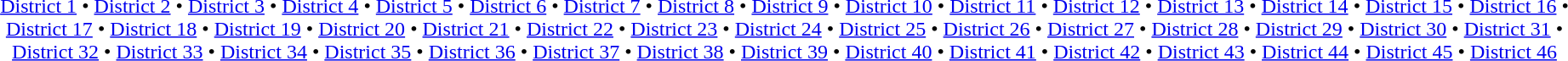<table id=toc class=toc summary=Contents>
<tr>
<td align=center><br><a href='#'>District 1</a> • <a href='#'>District 2</a> • <a href='#'>District 3</a> • <a href='#'>District 4</a> • <a href='#'>District 5</a> • <a href='#'>District 6</a> • <a href='#'>District 7</a> • <a href='#'>District 8</a> • <a href='#'>District 9</a> • <a href='#'>District 10</a> • <a href='#'>District 11</a> • <a href='#'>District 12</a> • <a href='#'>District 13</a> • <a href='#'>District 14</a> • <a href='#'>District 15</a> • <a href='#'>District 16</a> • <a href='#'>District 17</a> • <a href='#'>District 18</a> • <a href='#'>District 19</a> • <a href='#'>District 20</a> • <a href='#'>District 21</a> • <a href='#'>District 22</a> • <a href='#'>District 23</a> • <a href='#'>District 24</a> • <a href='#'>District 25</a> • <a href='#'>District 26</a> • <a href='#'>District 27</a> • <a href='#'>District 28</a> • <a href='#'>District 29</a> • <a href='#'>District 30</a> • <a href='#'>District 31</a> • <a href='#'>District 32</a> • <a href='#'>District 33</a> • <a href='#'>District 34</a> • <a href='#'>District 35</a> • <a href='#'>District 36</a> • <a href='#'>District 37</a> • <a href='#'>District 38</a> • <a href='#'>District 39</a> • <a href='#'>District 40</a> • <a href='#'>District 41</a> • <a href='#'>District 42</a> • <a href='#'>District 43</a> • <a href='#'>District 44</a> • <a href='#'>District 45</a> • <a href='#'>District 46</a></td>
</tr>
</table>
